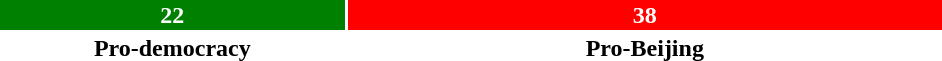<table style="width:50%; text-align:center;">
<tr style="color:white;">
<td style="background:green; width:36.7%;"><strong>22</strong></td>
<td style="background:red; width:63.3%;"><strong>38</strong></td>
</tr>
<tr>
<td><span><strong>Pro-democracy</strong></span></td>
<td><span><strong>Pro-Beijing</strong></span></td>
</tr>
</table>
